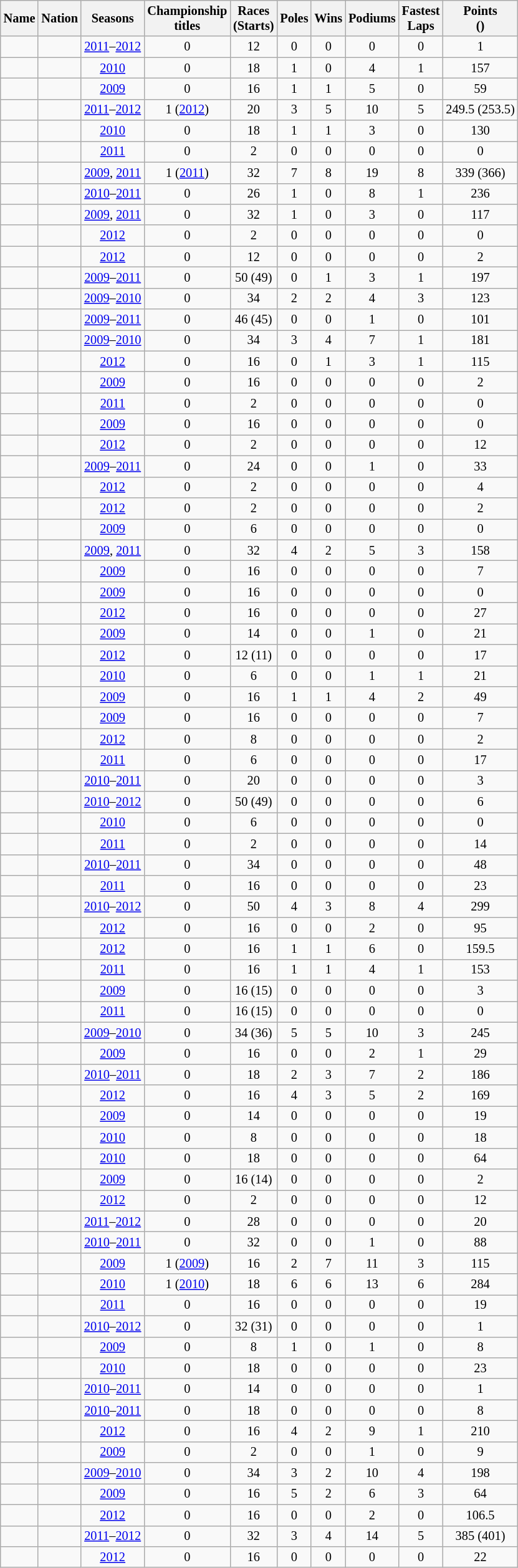<table class="wikitable sortable" style="font-size: 85%; text-align:center">
<tr>
<th>Name</th>
<th>Nation</th>
<th>Seasons</th>
<th>Championship<br>titles</th>
<th>Races<br>(Starts)</th>
<th>Poles</th>
<th>Wins</th>
<th>Podiums</th>
<th>Fastest<br>Laps</th>
<th>Points<br>()</th>
</tr>
<tr>
<td align=left></td>
<td align=left></td>
<td><a href='#'>2011</a>–<a href='#'>2012</a></td>
<td>0</td>
<td>12</td>
<td>0</td>
<td>0</td>
<td>0</td>
<td>0</td>
<td>1</td>
</tr>
<tr>
<td align=left></td>
<td align=left></td>
<td><a href='#'>2010</a></td>
<td>0</td>
<td>18</td>
<td>1</td>
<td>0</td>
<td>4</td>
<td>1</td>
<td>157</td>
</tr>
<tr>
<td align=left></td>
<td align=left></td>
<td><a href='#'>2009</a></td>
<td>0</td>
<td>16</td>
<td>1</td>
<td>1</td>
<td>5</td>
<td>0</td>
<td>59</td>
</tr>
<tr>
<td align=left></td>
<td align=left></td>
<td><a href='#'>2011</a>–<a href='#'>2012</a></td>
<td>1 (<a href='#'>2012</a>)</td>
<td>20</td>
<td>3</td>
<td>5</td>
<td>10</td>
<td>5</td>
<td>249.5 (253.5)</td>
</tr>
<tr>
<td align=left></td>
<td align=left></td>
<td><a href='#'>2010</a></td>
<td>0</td>
<td>18</td>
<td>1</td>
<td>1</td>
<td>3</td>
<td>0</td>
<td>130</td>
</tr>
<tr>
<td align=left></td>
<td align=left></td>
<td><a href='#'>2011</a></td>
<td>0</td>
<td>2</td>
<td>0</td>
<td>0</td>
<td>0</td>
<td>0</td>
<td>0</td>
</tr>
<tr>
<td align=left></td>
<td align=left></td>
<td><a href='#'>2009</a>, <a href='#'>2011</a></td>
<td>1 (<a href='#'>2011</a>)</td>
<td>32</td>
<td>7</td>
<td>8</td>
<td>19</td>
<td>8</td>
<td>339 (366)</td>
</tr>
<tr>
<td align=left></td>
<td align=left></td>
<td><a href='#'>2010</a>–<a href='#'>2011</a></td>
<td>0</td>
<td>26</td>
<td>1</td>
<td>0</td>
<td>8</td>
<td>1</td>
<td>236</td>
</tr>
<tr>
<td align=left></td>
<td align=left></td>
<td><a href='#'>2009</a>, <a href='#'>2011</a></td>
<td>0</td>
<td>32</td>
<td>1</td>
<td>0</td>
<td>3</td>
<td>0</td>
<td>117</td>
</tr>
<tr>
<td align=left></td>
<td align=left></td>
<td><a href='#'>2012</a></td>
<td>0</td>
<td>2</td>
<td>0</td>
<td>0</td>
<td>0</td>
<td>0</td>
<td>0</td>
</tr>
<tr>
<td align=left></td>
<td align=left></td>
<td><a href='#'>2012</a></td>
<td>0</td>
<td>12</td>
<td>0</td>
<td>0</td>
<td>0</td>
<td>0</td>
<td>2</td>
</tr>
<tr>
<td align=left></td>
<td align=left></td>
<td><a href='#'>2009</a>–<a href='#'>2011</a></td>
<td>0</td>
<td>50 (49)</td>
<td>0</td>
<td>1</td>
<td>3</td>
<td>1</td>
<td>197</td>
</tr>
<tr>
<td align=left></td>
<td align=left></td>
<td><a href='#'>2009</a>–<a href='#'>2010</a></td>
<td>0</td>
<td>34</td>
<td>2</td>
<td>2</td>
<td>4</td>
<td>3</td>
<td>123</td>
</tr>
<tr>
<td align=left></td>
<td align=left></td>
<td><a href='#'>2009</a>–<a href='#'>2011</a></td>
<td>0</td>
<td>46 (45)</td>
<td>0</td>
<td>0</td>
<td>1</td>
<td>0</td>
<td>101</td>
</tr>
<tr>
<td align=left></td>
<td align=left></td>
<td><a href='#'>2009</a>–<a href='#'>2010</a></td>
<td>0</td>
<td>34</td>
<td>3</td>
<td>4</td>
<td>7</td>
<td>1</td>
<td>181</td>
</tr>
<tr>
<td align=left></td>
<td align=left></td>
<td><a href='#'>2012</a></td>
<td>0</td>
<td>16</td>
<td>0</td>
<td>1</td>
<td>3</td>
<td>1</td>
<td>115</td>
</tr>
<tr>
<td align=left></td>
<td align=left></td>
<td><a href='#'>2009</a></td>
<td>0</td>
<td>16</td>
<td>0</td>
<td>0</td>
<td>0</td>
<td>0</td>
<td>2</td>
</tr>
<tr>
<td align=left></td>
<td align=left></td>
<td><a href='#'>2011</a></td>
<td>0</td>
<td>2</td>
<td>0</td>
<td>0</td>
<td>0</td>
<td>0</td>
<td>0</td>
</tr>
<tr>
<td align=left></td>
<td align=left></td>
<td><a href='#'>2009</a></td>
<td>0</td>
<td>16</td>
<td>0</td>
<td>0</td>
<td>0</td>
<td>0</td>
<td>0</td>
</tr>
<tr>
<td align=left></td>
<td align=left></td>
<td><a href='#'>2012</a></td>
<td>0</td>
<td>2</td>
<td>0</td>
<td>0</td>
<td>0</td>
<td>0</td>
<td>12</td>
</tr>
<tr>
<td align=left></td>
<td align=left></td>
<td><a href='#'>2009</a>–<a href='#'>2011</a></td>
<td>0</td>
<td>24</td>
<td>0</td>
<td>0</td>
<td>1</td>
<td>0</td>
<td>33</td>
</tr>
<tr>
<td align=left></td>
<td align=left></td>
<td><a href='#'>2012</a></td>
<td>0</td>
<td>2</td>
<td>0</td>
<td>0</td>
<td>0</td>
<td>0</td>
<td>4</td>
</tr>
<tr>
<td align=left></td>
<td align=left></td>
<td><a href='#'>2012</a></td>
<td>0</td>
<td>2</td>
<td>0</td>
<td>0</td>
<td>0</td>
<td>0</td>
<td>2</td>
</tr>
<tr>
<td align=left></td>
<td align=left></td>
<td><a href='#'>2009</a></td>
<td>0</td>
<td>6</td>
<td>0</td>
<td>0</td>
<td>0</td>
<td>0</td>
<td>0</td>
</tr>
<tr>
<td align=left></td>
<td align=left></td>
<td><a href='#'>2009</a>, <a href='#'>2011</a></td>
<td>0</td>
<td>32</td>
<td>4</td>
<td>2</td>
<td>5</td>
<td>3</td>
<td>158</td>
</tr>
<tr>
<td align=left></td>
<td align=left></td>
<td><a href='#'>2009</a></td>
<td>0</td>
<td>16</td>
<td>0</td>
<td>0</td>
<td>0</td>
<td>0</td>
<td>7</td>
</tr>
<tr>
<td align=left></td>
<td align=left></td>
<td><a href='#'>2009</a></td>
<td>0</td>
<td>16</td>
<td>0</td>
<td>0</td>
<td>0</td>
<td>0</td>
<td>0</td>
</tr>
<tr>
<td align=left></td>
<td align=left></td>
<td><a href='#'>2012</a></td>
<td>0</td>
<td>16</td>
<td>0</td>
<td>0</td>
<td>0</td>
<td>0</td>
<td>27</td>
</tr>
<tr>
<td align=left></td>
<td align=left></td>
<td><a href='#'>2009</a></td>
<td>0</td>
<td>14</td>
<td>0</td>
<td>0</td>
<td>1</td>
<td>0</td>
<td>21</td>
</tr>
<tr>
<td align=left></td>
<td align=left></td>
<td><a href='#'>2012</a></td>
<td>0</td>
<td>12 (11)</td>
<td>0</td>
<td>0</td>
<td>0</td>
<td>0</td>
<td>17</td>
</tr>
<tr>
<td align=left></td>
<td align=left></td>
<td><a href='#'>2010</a></td>
<td>0</td>
<td>6</td>
<td>0</td>
<td>0</td>
<td>1</td>
<td>1</td>
<td>21</td>
</tr>
<tr>
<td align=left></td>
<td align=left></td>
<td><a href='#'>2009</a></td>
<td>0</td>
<td>16</td>
<td>1</td>
<td>1</td>
<td>4</td>
<td>2</td>
<td>49</td>
</tr>
<tr>
<td align=left></td>
<td align=left></td>
<td><a href='#'>2009</a></td>
<td>0</td>
<td>16</td>
<td>0</td>
<td>0</td>
<td>0</td>
<td>0</td>
<td>7</td>
</tr>
<tr>
<td align=left></td>
<td align=left></td>
<td><a href='#'>2012</a></td>
<td>0</td>
<td>8</td>
<td>0</td>
<td>0</td>
<td>0</td>
<td>0</td>
<td>2</td>
</tr>
<tr>
<td align=left></td>
<td align=left></td>
<td><a href='#'>2011</a></td>
<td>0</td>
<td>6</td>
<td>0</td>
<td>0</td>
<td>0</td>
<td>0</td>
<td>17</td>
</tr>
<tr>
<td align=left></td>
<td align=left></td>
<td><a href='#'>2010</a>–<a href='#'>2011</a></td>
<td>0</td>
<td>20</td>
<td>0</td>
<td>0</td>
<td>0</td>
<td>0</td>
<td>3</td>
</tr>
<tr>
<td align=left></td>
<td align=left></td>
<td><a href='#'>2010</a>–<a href='#'>2012</a></td>
<td>0</td>
<td>50 (49)</td>
<td>0</td>
<td>0</td>
<td>0</td>
<td>0</td>
<td>6</td>
</tr>
<tr>
<td align=left></td>
<td align=left></td>
<td><a href='#'>2010</a></td>
<td>0</td>
<td>6</td>
<td>0</td>
<td>0</td>
<td>0</td>
<td>0</td>
<td>0</td>
</tr>
<tr>
<td align=left></td>
<td align=left></td>
<td><a href='#'>2011</a></td>
<td>0</td>
<td>2</td>
<td>0</td>
<td>0</td>
<td>0</td>
<td>0</td>
<td>14</td>
</tr>
<tr>
<td align=left></td>
<td align=left></td>
<td><a href='#'>2010</a>–<a href='#'>2011</a></td>
<td>0</td>
<td>34</td>
<td>0</td>
<td>0</td>
<td>0</td>
<td>0</td>
<td>48</td>
</tr>
<tr>
<td align=left></td>
<td align=left></td>
<td><a href='#'>2011</a></td>
<td>0</td>
<td>16</td>
<td>0</td>
<td>0</td>
<td>0</td>
<td>0</td>
<td>23</td>
</tr>
<tr>
<td align=left></td>
<td align=left></td>
<td><a href='#'>2010</a>–<a href='#'>2012</a></td>
<td>0</td>
<td>50</td>
<td>4</td>
<td>3</td>
<td>8</td>
<td>4</td>
<td>299</td>
</tr>
<tr>
<td align=left></td>
<td align=left></td>
<td><a href='#'>2012</a></td>
<td>0</td>
<td>16</td>
<td>0</td>
<td>0</td>
<td>2</td>
<td>0</td>
<td>95</td>
</tr>
<tr>
<td align=left></td>
<td align=left></td>
<td><a href='#'>2012</a></td>
<td>0</td>
<td>16</td>
<td>1</td>
<td>1</td>
<td>6</td>
<td>0</td>
<td>159.5</td>
</tr>
<tr>
<td align=left></td>
<td align=left></td>
<td><a href='#'>2011</a></td>
<td>0</td>
<td>16</td>
<td>1</td>
<td>1</td>
<td>4</td>
<td>1</td>
<td>153</td>
</tr>
<tr>
<td align=left></td>
<td align=left></td>
<td><a href='#'>2009</a></td>
<td>0</td>
<td>16 (15)</td>
<td>0</td>
<td>0</td>
<td>0</td>
<td>0</td>
<td>3</td>
</tr>
<tr>
<td align=left></td>
<td align=left></td>
<td><a href='#'>2011</a></td>
<td>0</td>
<td>16 (15)</td>
<td>0</td>
<td>0</td>
<td>0</td>
<td>0</td>
<td>0</td>
</tr>
<tr>
<td align=left></td>
<td align=left></td>
<td><a href='#'>2009</a>–<a href='#'>2010</a></td>
<td>0</td>
<td>34 (36)</td>
<td>5</td>
<td>5</td>
<td>10</td>
<td>3</td>
<td>245</td>
</tr>
<tr>
<td align=left></td>
<td align=left></td>
<td><a href='#'>2009</a></td>
<td>0</td>
<td>16</td>
<td>0</td>
<td>0</td>
<td>2</td>
<td>1</td>
<td>29</td>
</tr>
<tr>
<td align=left></td>
<td align=left></td>
<td><a href='#'>2010</a>–<a href='#'>2011</a></td>
<td>0</td>
<td>18</td>
<td>2</td>
<td>3</td>
<td>7</td>
<td>2</td>
<td>186</td>
</tr>
<tr>
<td align=left></td>
<td align=left></td>
<td><a href='#'>2012</a></td>
<td>0</td>
<td>16</td>
<td>4</td>
<td>3</td>
<td>5</td>
<td>2</td>
<td>169</td>
</tr>
<tr>
<td align=left></td>
<td align=left></td>
<td><a href='#'>2009</a></td>
<td>0</td>
<td>14</td>
<td>0</td>
<td>0</td>
<td>0</td>
<td>0</td>
<td>19</td>
</tr>
<tr>
<td align=left></td>
<td align=left></td>
<td><a href='#'>2010</a></td>
<td>0</td>
<td>8</td>
<td>0</td>
<td>0</td>
<td>0</td>
<td>0</td>
<td>18</td>
</tr>
<tr>
<td align=left></td>
<td align=left></td>
<td><a href='#'>2010</a></td>
<td>0</td>
<td>18</td>
<td>0</td>
<td>0</td>
<td>0</td>
<td>0</td>
<td>64</td>
</tr>
<tr>
<td align=left></td>
<td align=left></td>
<td><a href='#'>2009</a></td>
<td>0</td>
<td>16 (14)</td>
<td>0</td>
<td>0</td>
<td>0</td>
<td>0</td>
<td>2</td>
</tr>
<tr>
<td align=left></td>
<td align=left></td>
<td><a href='#'>2012</a></td>
<td>0</td>
<td>2</td>
<td>0</td>
<td>0</td>
<td>0</td>
<td>0</td>
<td>12</td>
</tr>
<tr>
<td align=left></td>
<td align=left></td>
<td><a href='#'>2011</a>–<a href='#'>2012</a></td>
<td>0</td>
<td>28</td>
<td>0</td>
<td>0</td>
<td>0</td>
<td>0</td>
<td>20</td>
</tr>
<tr>
<td align=left></td>
<td align=left></td>
<td><a href='#'>2010</a>–<a href='#'>2011</a></td>
<td>0</td>
<td>32</td>
<td>0</td>
<td>0</td>
<td>1</td>
<td>0</td>
<td>88</td>
</tr>
<tr>
<td align=left></td>
<td align=left></td>
<td><a href='#'>2009</a></td>
<td>1 (<a href='#'>2009</a>)</td>
<td>16</td>
<td>2</td>
<td>7</td>
<td>11</td>
<td>3</td>
<td>115</td>
</tr>
<tr>
<td align=left></td>
<td align=left></td>
<td><a href='#'>2010</a></td>
<td>1 (<a href='#'>2010</a>)</td>
<td>18</td>
<td>6</td>
<td>6</td>
<td>13</td>
<td>6</td>
<td>284</td>
</tr>
<tr>
<td align=left></td>
<td align=left></td>
<td><a href='#'>2011</a></td>
<td>0</td>
<td>16</td>
<td>0</td>
<td>0</td>
<td>0</td>
<td>0</td>
<td>19</td>
</tr>
<tr>
<td align=left></td>
<td align=left></td>
<td><a href='#'>2010</a>–<a href='#'>2012</a></td>
<td>0</td>
<td>32 (31)</td>
<td>0</td>
<td>0</td>
<td>0</td>
<td>0</td>
<td>1</td>
</tr>
<tr>
<td align=left></td>
<td align=left></td>
<td><a href='#'>2009</a></td>
<td>0</td>
<td>8</td>
<td>1</td>
<td>0</td>
<td>1</td>
<td>0</td>
<td>8</td>
</tr>
<tr>
<td align=left></td>
<td align=left></td>
<td><a href='#'>2010</a></td>
<td>0</td>
<td>18</td>
<td>0</td>
<td>0</td>
<td>0</td>
<td>0</td>
<td>23</td>
</tr>
<tr>
<td align=left></td>
<td align=left></td>
<td><a href='#'>2010</a>–<a href='#'>2011</a></td>
<td>0</td>
<td>14</td>
<td>0</td>
<td>0</td>
<td>0</td>
<td>0</td>
<td>1</td>
</tr>
<tr>
<td align=left></td>
<td align=left></td>
<td><a href='#'>2010</a>–<a href='#'>2011</a></td>
<td>0</td>
<td>18</td>
<td>0</td>
<td>0</td>
<td>0</td>
<td>0</td>
<td>8</td>
</tr>
<tr>
<td align=left></td>
<td align=left></td>
<td><a href='#'>2012</a></td>
<td>0</td>
<td>16</td>
<td>4</td>
<td>2</td>
<td>9</td>
<td>1</td>
<td>210</td>
</tr>
<tr>
<td align=left></td>
<td align=left></td>
<td><a href='#'>2009</a></td>
<td>0</td>
<td>2</td>
<td>0</td>
<td>0</td>
<td>1</td>
<td>0</td>
<td>9</td>
</tr>
<tr>
<td align=left></td>
<td align=left></td>
<td><a href='#'>2009</a>–<a href='#'>2010</a></td>
<td>0</td>
<td>34</td>
<td>3</td>
<td>2</td>
<td>10</td>
<td>4</td>
<td>198</td>
</tr>
<tr>
<td align=left></td>
<td align=left></td>
<td><a href='#'>2009</a></td>
<td>0</td>
<td>16</td>
<td>5</td>
<td>2</td>
<td>6</td>
<td>3</td>
<td>64</td>
</tr>
<tr>
<td align=left></td>
<td align=left></td>
<td><a href='#'>2012</a></td>
<td>0</td>
<td>16</td>
<td>0</td>
<td>0</td>
<td>2</td>
<td>0</td>
<td>106.5</td>
</tr>
<tr>
<td align=left></td>
<td align=left></td>
<td><a href='#'>2011</a>–<a href='#'>2012</a></td>
<td>0</td>
<td>32</td>
<td>3</td>
<td>4</td>
<td>14</td>
<td>5</td>
<td>385 (401)</td>
</tr>
<tr>
<td align=left></td>
<td align=left></td>
<td><a href='#'>2012</a></td>
<td>0</td>
<td>16</td>
<td>0</td>
<td>0</td>
<td>0</td>
<td>0</td>
<td>22</td>
</tr>
</table>
